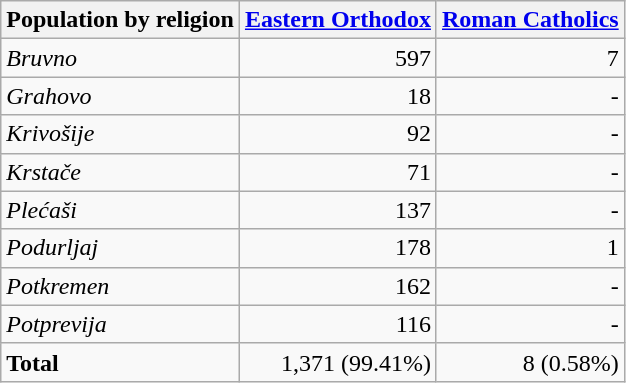<table class="wikitable sortable">
<tr>
<th>Population by religion</th>
<th><a href='#'>Eastern Orthodox</a></th>
<th><a href='#'>Roman Catholics</a></th>
</tr>
<tr>
<td><em>Bruvno</em></td>
<td align="right">597</td>
<td align="right">7</td>
</tr>
<tr>
<td><em>Grahovo</em></td>
<td align="right">18</td>
<td align="right">-</td>
</tr>
<tr>
<td><em>Krivošije</em></td>
<td align="right">92</td>
<td align="right">-</td>
</tr>
<tr>
<td><em>Krstače</em></td>
<td align="right">71</td>
<td align="right">-</td>
</tr>
<tr>
<td><em>Plećaši</em></td>
<td align="right">137</td>
<td align="right">-</td>
</tr>
<tr>
<td><em>Podurljaj</em></td>
<td align="right">178</td>
<td align="right">1</td>
</tr>
<tr>
<td><em>Potkremen</em></td>
<td align="right">162</td>
<td align="right">-</td>
</tr>
<tr>
<td><em>Potprevija</em></td>
<td align="right">116</td>
<td align="right">-</td>
</tr>
<tr>
<td><strong>Total</strong></td>
<td align="right">1,371 (99.41%)</td>
<td align="right">8 (0.58%)</td>
</tr>
</table>
